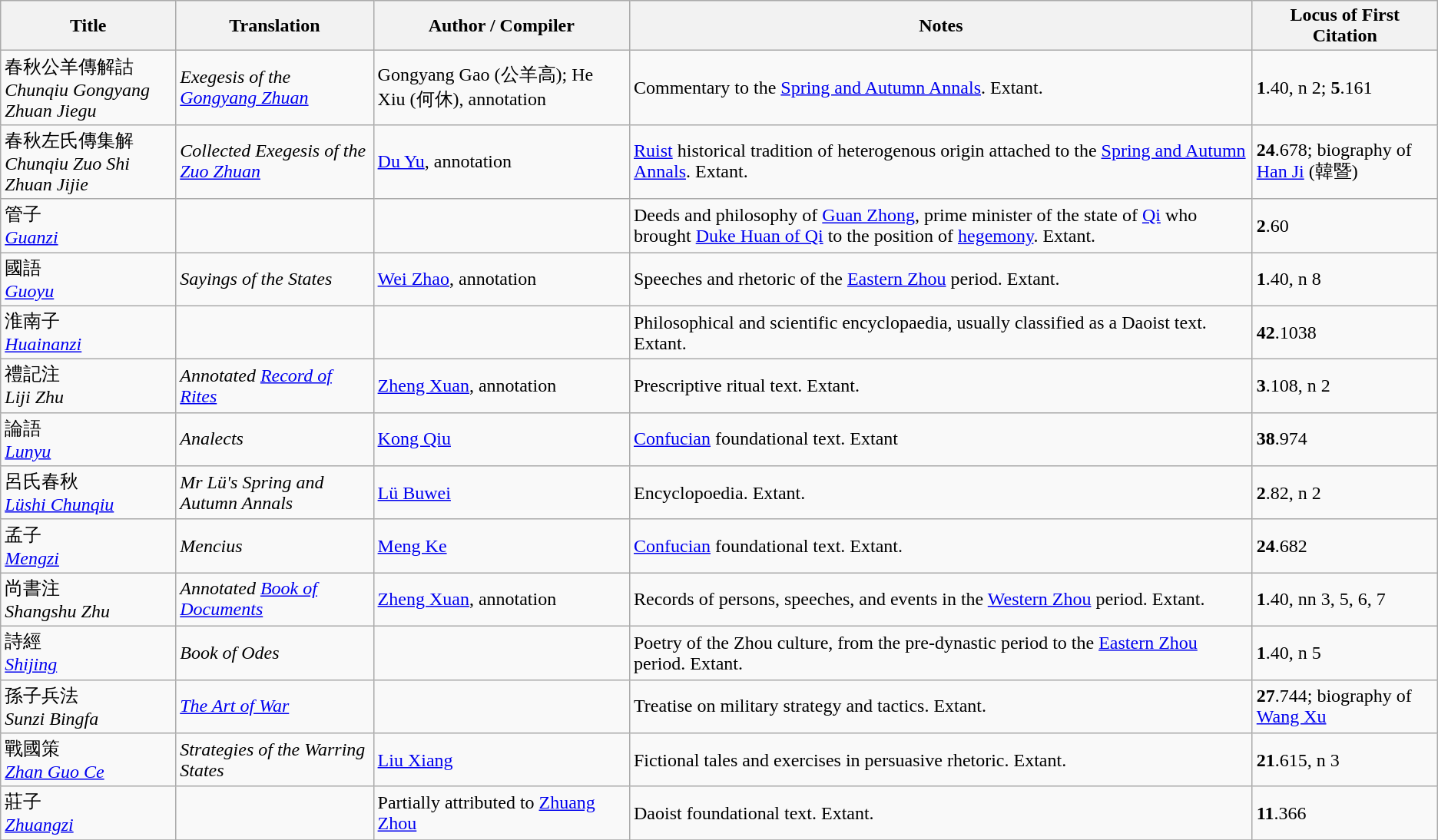<table class="wikitable sortable">
<tr>
<th>Title</th>
<th>Translation</th>
<th>Author / Compiler</th>
<th class="unsortable">Notes</th>
<th>Locus of First Citation</th>
</tr>
<tr>
<td>春秋公羊傳解詁 <br><em>Chunqiu Gongyang Zhuan Jiegu</em></td>
<td><em>Exegesis of the <a href='#'>Gongyang Zhuan</a></em></td>
<td>Gongyang Gao (公羊高); He Xiu (何休), annotation</td>
<td>Commentary to the <a href='#'>Spring and Autumn Annals</a>. Extant.</td>
<td><strong>1</strong>.40, n 2; <strong>5</strong>.161</td>
</tr>
<tr>
<td>春秋左氏傳集解 <br><em>Chunqiu Zuo Shi Zhuan Jijie</em></td>
<td><em>Collected Exegesis of the <a href='#'>Zuo Zhuan</a></em></td>
<td><a href='#'>Du Yu</a>, annotation</td>
<td><a href='#'>Ruist</a> historical tradition of heterogenous origin attached to the <a href='#'>Spring and Autumn Annals</a>.  Extant.</td>
<td><strong>24</strong>.678; biography of <a href='#'>Han Ji</a> (韓暨)</td>
</tr>
<tr>
<td>管子 <br><em><a href='#'>Guanzi</a></em></td>
<td></td>
<td></td>
<td>Deeds and philosophy of <a href='#'>Guan Zhong</a>, prime minister of the state of <a href='#'>Qi</a> who brought <a href='#'>Duke Huan of Qi</a> to the position of <a href='#'>hegemony</a>. Extant.</td>
<td><strong>2</strong>.60</td>
</tr>
<tr>
<td>國語 <br><em><a href='#'>Guoyu</a></em></td>
<td><em>Sayings of the States</em></td>
<td><a href='#'>Wei Zhao</a>, annotation</td>
<td>Speeches and rhetoric of the <a href='#'>Eastern Zhou</a> period. Extant.</td>
<td><strong>1</strong>.40, n 8</td>
</tr>
<tr>
<td>淮南子 <br><em><a href='#'>Huainanzi</a></em></td>
<td></td>
<td></td>
<td>Philosophical and scientific encyclopaedia, usually classified as a Daoist text. Extant.</td>
<td><strong>42</strong>.1038</td>
</tr>
<tr>
<td>禮記注 <br><em>Liji Zhu</em></td>
<td><em>Annotated <a href='#'>Record of Rites</a></em></td>
<td><a href='#'>Zheng Xuan</a>, annotation</td>
<td>Prescriptive ritual text. Extant.</td>
<td><strong>3</strong>.108, n 2</td>
</tr>
<tr>
<td>論語 <br><em><a href='#'>Lunyu</a></em></td>
<td><em>Analects</em></td>
<td><a href='#'>Kong Qiu</a></td>
<td><a href='#'>Confucian</a> foundational text. Extant</td>
<td><strong>38</strong>.974</td>
</tr>
<tr>
<td>呂氏春秋 <br><em><a href='#'>Lüshi Chunqiu</a></em></td>
<td><em>Mr Lü's Spring and Autumn Annals</em></td>
<td><a href='#'>Lü Buwei</a></td>
<td>Encyclopoedia. Extant.</td>
<td><strong>2</strong>.82, n 2</td>
</tr>
<tr>
<td>孟子 <br><em><a href='#'>Mengzi</a></em></td>
<td><em>Mencius</em></td>
<td><a href='#'>Meng Ke</a></td>
<td><a href='#'>Confucian</a> foundational text. Extant.</td>
<td><strong>24</strong>.682</td>
</tr>
<tr>
<td>尚書注 <br><em>Shangshu Zhu</em></td>
<td><em>Annotated <a href='#'>Book of Documents</a></em></td>
<td><a href='#'>Zheng Xuan</a>, annotation</td>
<td>Records of persons, speeches, and events in the <a href='#'>Western Zhou</a> period. Extant.</td>
<td><strong>1</strong>.40, nn 3, 5, 6, 7</td>
</tr>
<tr>
<td>詩經 <br><em><a href='#'>Shijing</a></em></td>
<td><em>Book of Odes</em></td>
<td></td>
<td>Poetry of the Zhou culture, from the pre-dynastic period to the <a href='#'>Eastern Zhou</a> period. Extant.</td>
<td><strong>1</strong>.40, n 5</td>
</tr>
<tr>
<td>孫子兵法 <br><em>Sunzi Bingfa</em></td>
<td><em><a href='#'>The Art of War</a></em></td>
<td></td>
<td>Treatise on military strategy and tactics. Extant.</td>
<td><strong>27</strong>.744; biography of <a href='#'>Wang Xu</a></td>
</tr>
<tr>
<td>戰國策 <br><em><a href='#'>Zhan Guo Ce</a></em></td>
<td><em>Strategies of the Warring States</em></td>
<td><a href='#'>Liu Xiang</a></td>
<td>Fictional tales and exercises in persuasive rhetoric. Extant.</td>
<td><strong>21</strong>.615, n 3</td>
</tr>
<tr>
<td>莊子 <br><em><a href='#'>Zhuangzi</a></em></td>
<td></td>
<td>Partially attributed to <a href='#'>Zhuang Zhou</a></td>
<td>Daoist foundational text. Extant.</td>
<td><strong>11</strong>.366</td>
</tr>
<tr>
</tr>
</table>
